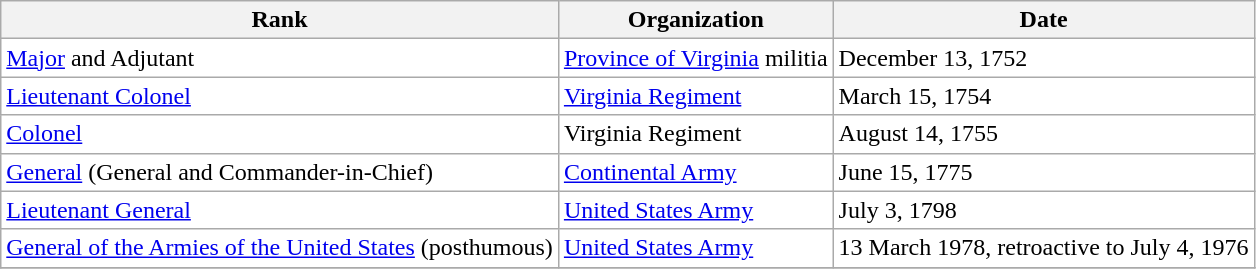<table class="wikitable" style="background:white;float:center">
<tr>
<th>Rank</th>
<th>Organization</th>
<th>Date</th>
</tr>
<tr>
<td><a href='#'>Major</a> and Adjutant</td>
<td><a href='#'>Province of Virginia</a> militia</td>
<td>December 13, 1752</td>
</tr>
<tr>
<td><a href='#'>Lieutenant Colonel</a></td>
<td><a href='#'>Virginia Regiment</a></td>
<td>March 15, 1754</td>
</tr>
<tr>
<td><a href='#'>Colonel</a></td>
<td>Virginia Regiment</td>
<td>August 14, 1755</td>
</tr>
<tr>
<td> <a href='#'>General</a> (General and Commander-in-Chief)</td>
<td><a href='#'>Continental Army</a></td>
<td>June 15, 1775</td>
</tr>
<tr>
<td> <a href='#'>Lieutenant General</a></td>
<td><a href='#'>United States Army</a></td>
<td>July 3, 1798</td>
</tr>
<tr>
<td><a href='#'>General of the Armies of the United States</a> (posthumous)</td>
<td><a href='#'>United States Army</a></td>
<td>13 March 1978, retroactive to July 4, 1976</td>
</tr>
<tr>
</tr>
</table>
